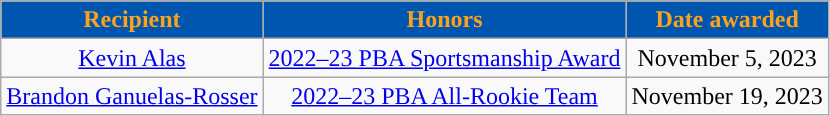<table class="wikitable sortable sortable" style="text-align: center">
<tr>
<th style="background:#0055AF; color:#F9A21D; ">Recipient</th>
<th style="background:#0055AF; color:#F9A21D; ">Honors</th>
<th style="background:#0055AF; color:#F9A21D; ">Date awarded</th>
</tr>
<tr>
<td><a href='#'>Kevin Alas</a></td>
<td><a href='#'>2022–23 PBA Sportsmanship Award</a></td>
<td>November 5, 2023</td>
</tr>
<tr>
<td><a href='#'>Brandon Ganuelas-Rosser</a></td>
<td><a href='#'>2022–23 PBA All-Rookie Team</a></td>
<td>November 19, 2023</td>
</tr>
</table>
